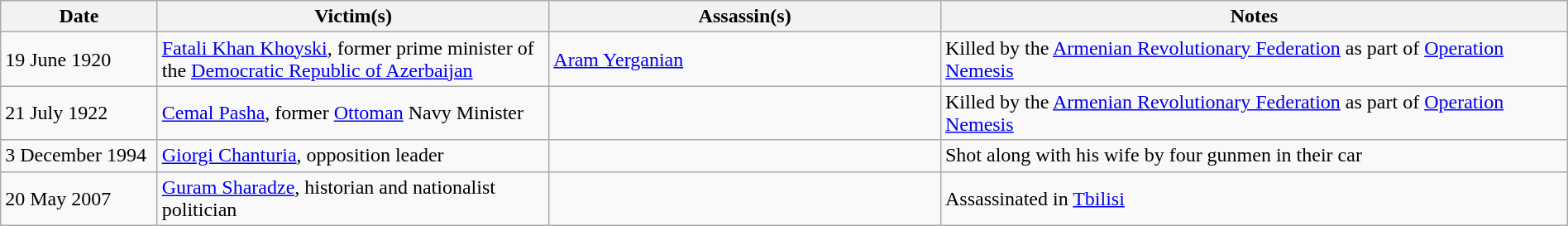<table class="wikitable"  style="width:100%">
<tr>
<th style="width:10%">Date</th>
<th style="width:25%">Victim(s)</th>
<th style="width:25%">Assassin(s)</th>
<th style="width:40%">Notes</th>
</tr>
<tr>
<td>19 June 1920</td>
<td><a href='#'>Fatali Khan Khoyski</a>, former prime minister of the <a href='#'>Democratic Republic of Azerbaijan</a></td>
<td><a href='#'>Aram Yerganian</a></td>
<td>Killed by the <a href='#'>Armenian Revolutionary Federation</a> as part of <a href='#'>Operation Nemesis</a></td>
</tr>
<tr>
<td>21 July 1922</td>
<td><a href='#'>Cemal Pasha</a>, former <a href='#'>Ottoman</a> Navy Minister</td>
<td></td>
<td>Killed by the <a href='#'>Armenian Revolutionary Federation</a> as part of <a href='#'>Operation Nemesis</a></td>
</tr>
<tr>
<td>3 December 1994</td>
<td><a href='#'>Giorgi Chanturia</a>, opposition leader</td>
<td></td>
<td>Shot along with his wife by four gunmen in their car</td>
</tr>
<tr>
<td>20 May 2007</td>
<td><a href='#'>Guram Sharadze</a>, historian and nationalist politician</td>
<td></td>
<td>Assassinated in <a href='#'>Tbilisi</a></td>
</tr>
</table>
